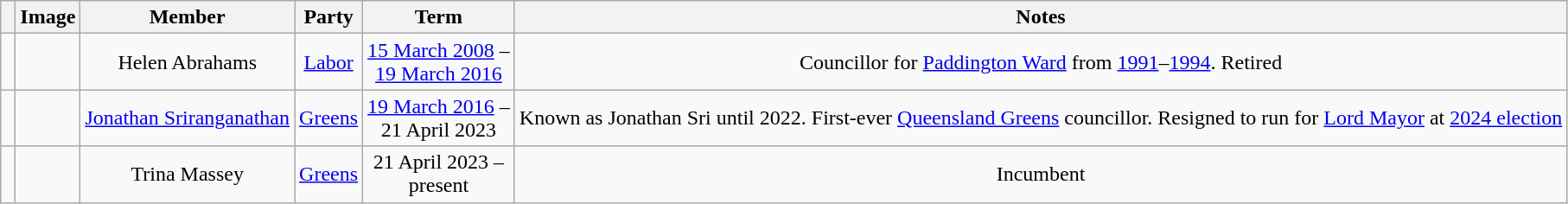<table class="wikitable" style="text-align:center">
<tr>
<th></th>
<th>Image</th>
<th>Member</th>
<th>Party</th>
<th>Term</th>
<th>Notes</th>
</tr>
<tr>
<td> </td>
<td></td>
<td>Helen Abrahams</td>
<td><a href='#'>Labor</a></td>
<td><a href='#'>15 March 2008</a>  –<br> <a href='#'>19 March 2016</a></td>
<td>Councillor for <a href='#'>Paddington Ward</a> from <a href='#'>1991</a>–<a href='#'>1994</a>. Retired</td>
</tr>
<tr>
<td> </td>
<td></td>
<td><a href='#'>Jonathan Sriranganathan</a></td>
<td><a href='#'>Greens</a></td>
<td><a href='#'>19 March 2016</a> –<br> 21 April 2023</td>
<td>Known as Jonathan Sri until 2022. First-ever <a href='#'>Queensland Greens</a> councillor. Resigned to run for <a href='#'>Lord Mayor</a> at <a href='#'>2024 election</a></td>
</tr>
<tr>
<td> </td>
<td></td>
<td>Trina Massey</td>
<td><a href='#'>Greens</a></td>
<td>21 April 2023 –<br> present</td>
<td>Incumbent</td>
</tr>
</table>
